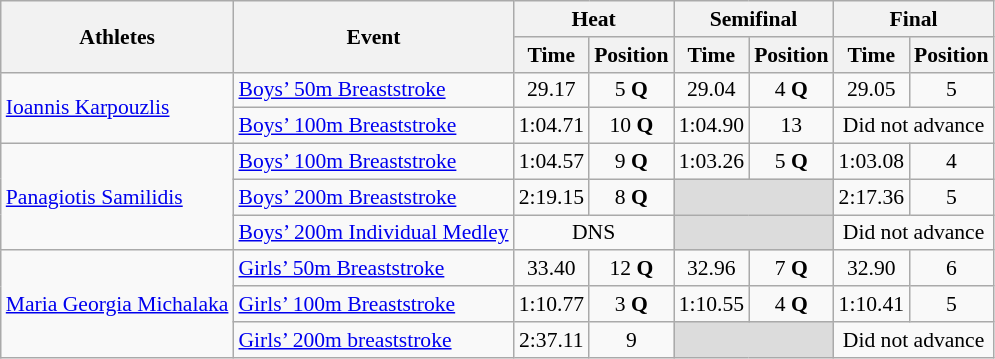<table class="wikitable" border="1" style="font-size:90%">
<tr>
<th rowspan=2>Athletes</th>
<th rowspan=2>Event</th>
<th colspan=2>Heat</th>
<th colspan=2>Semifinal</th>
<th colspan=2>Final</th>
</tr>
<tr>
<th>Time</th>
<th>Position</th>
<th>Time</th>
<th>Position</th>
<th>Time</th>
<th>Position</th>
</tr>
<tr>
<td rowspan=2><a href='#'>Ioannis Karpouzlis</a></td>
<td><a href='#'>Boys’ 50m Breaststroke</a></td>
<td align=center>29.17</td>
<td align=center>5 <strong>Q</strong></td>
<td align=center>29.04</td>
<td align=center>4 <strong>Q</strong></td>
<td align=center>29.05</td>
<td align=center>5</td>
</tr>
<tr>
<td><a href='#'>Boys’ 100m Breaststroke</a></td>
<td align=center>1:04.71</td>
<td align=center>10 <strong>Q</strong></td>
<td align=center>1:04.90</td>
<td align=center>13</td>
<td colspan="2" align=center>Did not advance</td>
</tr>
<tr>
<td rowspan=3><a href='#'>Panagiotis Samilidis</a></td>
<td><a href='#'>Boys’ 100m Breaststroke</a></td>
<td align=center>1:04.57</td>
<td align=center>9 <strong>Q</strong></td>
<td align=center>1:03.26</td>
<td align=center>5 <strong>Q</strong></td>
<td align=center>1:03.08</td>
<td align=center>4</td>
</tr>
<tr>
<td><a href='#'>Boys’ 200m Breaststroke</a></td>
<td align=center>2:19.15</td>
<td align=center>8 <strong>Q</strong></td>
<td colspan=2 bgcolor=#DCDCDC></td>
<td align=center>2:17.36</td>
<td align=center>5</td>
</tr>
<tr>
<td><a href='#'>Boys’ 200m Individual Medley</a></td>
<td colspan="2" align=center>DNS</td>
<td colspan=2 bgcolor=#DCDCDC></td>
<td colspan="2" align=center>Did not advance</td>
</tr>
<tr>
<td rowspan=3><a href='#'>Maria Georgia Michalaka</a></td>
<td><a href='#'>Girls’ 50m Breaststroke</a></td>
<td align=center>33.40</td>
<td align=center>12 <strong>Q</strong></td>
<td align=center>32.96</td>
<td align=center>7 <strong>Q</strong></td>
<td align=center>32.90</td>
<td align=center>6</td>
</tr>
<tr>
<td><a href='#'>Girls’ 100m Breaststroke</a></td>
<td align=center>1:10.77</td>
<td align=center>3 <strong>Q</strong></td>
<td align=center>1:10.55</td>
<td align=center>4 <strong>Q</strong></td>
<td align=center>1:10.41</td>
<td align=center>5</td>
</tr>
<tr>
<td><a href='#'>Girls’ 200m breaststroke</a></td>
<td align=center>2:37.11</td>
<td align=center>9</td>
<td colspan=2 bgcolor=#DCDCDC></td>
<td colspan="2" align=center>Did not advance</td>
</tr>
</table>
